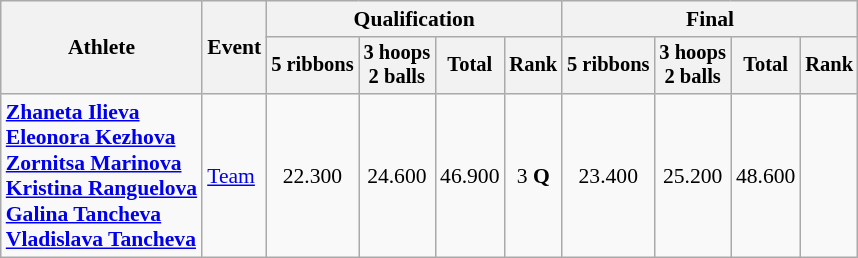<table class="wikitable" style="font-size:90%">
<tr>
<th rowspan="2">Athlete</th>
<th rowspan="2">Event</th>
<th colspan="4">Qualification</th>
<th colspan="4">Final</th>
</tr>
<tr style="font-size:95%">
<th>5 ribbons</th>
<th>3 hoops <br>2 balls</th>
<th>Total</th>
<th>Rank</th>
<th>5 ribbons</th>
<th>3 hoops <br>2 balls</th>
<th>Total</th>
<th>Rank</th>
</tr>
<tr align=center>
<td align=left><strong><a href='#'>Zhaneta Ilieva</a><br><a href='#'>Eleonora Kezhova</a><br><a href='#'>Zornitsa Marinova</a><br><a href='#'>Kristina Ranguelova</a><br><a href='#'>Galina Tancheva</a><br><a href='#'>Vladislava Tancheva</a></strong></td>
<td align=left><a href='#'>Team</a></td>
<td>22.300</td>
<td>24.600</td>
<td>46.900</td>
<td>3 <strong>Q</strong></td>
<td>23.400</td>
<td>25.200</td>
<td>48.600</td>
<td></td>
</tr>
</table>
